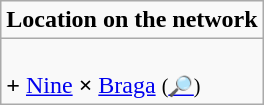<table role="presentation" class="wikitable mw-collapsible mw-collapsed floatright">
<tr>
<td><strong>Location on the network</strong></td>
</tr>
<tr>
<td><br><span><strong>+</strong> <a href='#'>Nine</a></span> <span><strong>×</strong> <a href='#'>Braga</a></span> <small>(<a href='#'>🔎</a>)</small></td>
</tr>
</table>
